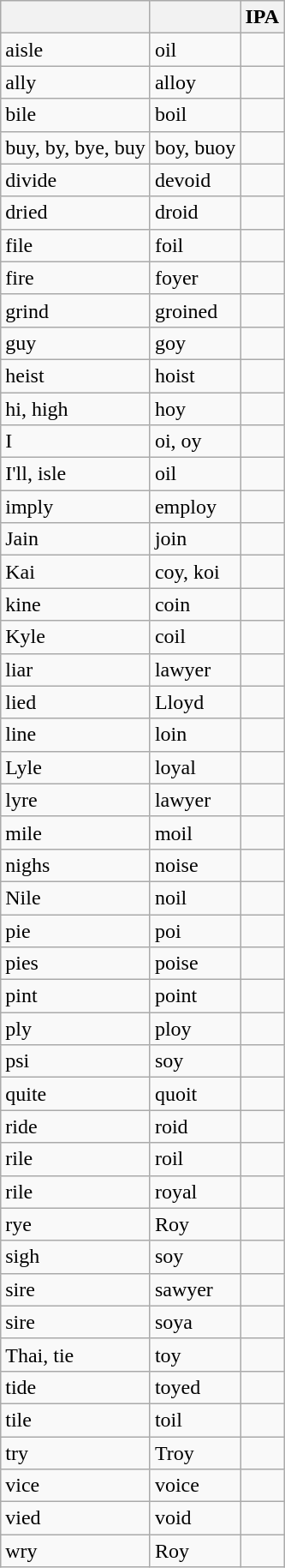<table class="wikitable sortable mw-collapsible mw-collapsed">
<tr>
<th></th>
<th></th>
<th>IPA</th>
</tr>
<tr>
<td>aisle</td>
<td>oil</td>
<td></td>
</tr>
<tr>
<td>ally</td>
<td>alloy</td>
<td></td>
</tr>
<tr>
<td>bile</td>
<td>boil</td>
<td></td>
</tr>
<tr>
<td>buy, by, bye, buy</td>
<td>boy, buoy</td>
<td></td>
</tr>
<tr>
<td>divide</td>
<td>devoid</td>
<td></td>
</tr>
<tr>
<td>dried</td>
<td>droid</td>
<td></td>
</tr>
<tr>
<td>file</td>
<td>foil</td>
<td></td>
</tr>
<tr>
<td>fire</td>
<td>foyer</td>
<td></td>
</tr>
<tr>
<td>grind</td>
<td>groined</td>
<td></td>
</tr>
<tr>
<td>guy</td>
<td>goy</td>
<td></td>
</tr>
<tr>
<td>heist</td>
<td>hoist</td>
<td></td>
</tr>
<tr>
<td>hi, high</td>
<td>hoy</td>
<td></td>
</tr>
<tr>
<td>I</td>
<td>oi, oy</td>
<td></td>
</tr>
<tr>
<td>I'll, isle</td>
<td>oil</td>
<td></td>
</tr>
<tr>
<td>imply</td>
<td>employ</td>
<td></td>
</tr>
<tr>
<td>Jain</td>
<td>join</td>
<td></td>
</tr>
<tr>
<td>Kai</td>
<td>coy, koi</td>
<td></td>
</tr>
<tr>
<td>kine</td>
<td>coin</td>
<td></td>
</tr>
<tr>
<td>Kyle</td>
<td>coil</td>
<td></td>
</tr>
<tr>
<td>liar</td>
<td>lawyer</td>
<td></td>
</tr>
<tr>
<td>lied</td>
<td>Lloyd</td>
<td></td>
</tr>
<tr>
<td>line</td>
<td>loin</td>
<td></td>
</tr>
<tr>
<td>Lyle</td>
<td>loyal</td>
<td></td>
</tr>
<tr>
<td>lyre</td>
<td>lawyer</td>
<td></td>
</tr>
<tr>
<td>mile</td>
<td>moil</td>
<td></td>
</tr>
<tr>
<td>nighs</td>
<td>noise</td>
<td></td>
</tr>
<tr>
<td>Nile</td>
<td>noil</td>
<td></td>
</tr>
<tr>
<td>pie</td>
<td>poi</td>
<td></td>
</tr>
<tr>
<td>pies</td>
<td>poise</td>
<td></td>
</tr>
<tr>
<td>pint</td>
<td>point</td>
<td></td>
</tr>
<tr>
<td>ply</td>
<td>ploy</td>
<td></td>
</tr>
<tr>
<td>psi</td>
<td>soy</td>
<td></td>
</tr>
<tr>
<td>quite</td>
<td>quoit</td>
<td></td>
</tr>
<tr>
<td>ride</td>
<td>roid</td>
<td></td>
</tr>
<tr>
<td>rile</td>
<td>roil</td>
<td></td>
</tr>
<tr>
<td>rile</td>
<td>royal</td>
<td></td>
</tr>
<tr>
<td>rye</td>
<td>Roy</td>
<td></td>
</tr>
<tr>
<td>sigh</td>
<td>soy</td>
<td></td>
</tr>
<tr>
<td>sire</td>
<td>sawyer</td>
<td></td>
</tr>
<tr>
<td>sire</td>
<td>soya</td>
<td></td>
</tr>
<tr>
<td>Thai, tie</td>
<td>toy</td>
<td></td>
</tr>
<tr>
<td>tide</td>
<td>toyed</td>
<td></td>
</tr>
<tr>
<td>tile</td>
<td>toil</td>
<td></td>
</tr>
<tr>
<td>try</td>
<td>Troy</td>
<td></td>
</tr>
<tr>
<td>vice</td>
<td>voice</td>
<td></td>
</tr>
<tr>
<td>vied</td>
<td>void</td>
<td></td>
</tr>
<tr>
<td>wry</td>
<td>Roy</td>
<td></td>
</tr>
</table>
